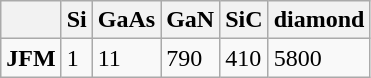<table class="wikitable">
<tr>
<th></th>
<th>Si</th>
<th>GaAs</th>
<th>GaN</th>
<th>SiC</th>
<th>diamond</th>
</tr>
<tr>
<td><strong>JFM</strong></td>
<td>1</td>
<td>11</td>
<td>790</td>
<td>410</td>
<td>5800</td>
</tr>
</table>
